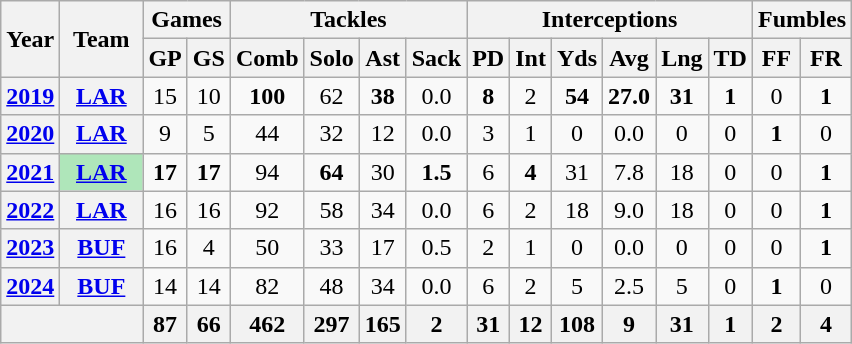<table class= "wikitable" style="text-align:center;">
<tr>
<th rowspan="2">Year</th>
<th rowspan="2">Team</th>
<th colspan="2">Games</th>
<th colspan="4">Tackles</th>
<th colspan="6">Interceptions</th>
<th colspan="2">Fumbles</th>
</tr>
<tr>
<th>GP</th>
<th>GS</th>
<th>Comb</th>
<th>Solo</th>
<th>Ast</th>
<th>Sack</th>
<th>PD</th>
<th>Int</th>
<th>Yds</th>
<th>Avg</th>
<th>Lng</th>
<th>TD</th>
<th>FF</th>
<th>FR</th>
</tr>
<tr>
<th><a href='#'>2019</a></th>
<th><a href='#'>LAR</a></th>
<td>15</td>
<td>10</td>
<td><strong>100</strong></td>
<td>62</td>
<td><strong>38</strong></td>
<td>0.0</td>
<td><strong>8</strong></td>
<td>2</td>
<td><strong>54</strong></td>
<td><strong>27.0</strong></td>
<td><strong>31</strong></td>
<td><strong>1</strong></td>
<td>0</td>
<td><strong>1</strong></td>
</tr>
<tr>
<th><a href='#'>2020</a></th>
<th><a href='#'>LAR</a></th>
<td>9</td>
<td>5</td>
<td>44</td>
<td>32</td>
<td>12</td>
<td>0.0</td>
<td>3</td>
<td>1</td>
<td>0</td>
<td>0.0</td>
<td>0</td>
<td>0</td>
<td><strong>1</strong></td>
<td>0</td>
</tr>
<tr>
<th><a href='#'>2021</a></th>
<th style="background:#afe6ba; width:3em;"><a href='#'>LAR</a></th>
<td><strong>17</strong></td>
<td><strong>17</strong></td>
<td>94</td>
<td><strong>64</strong></td>
<td>30</td>
<td><strong>1.5</strong></td>
<td>6</td>
<td><strong>4</strong></td>
<td>31</td>
<td>7.8</td>
<td>18</td>
<td>0</td>
<td>0</td>
<td><strong>1</strong></td>
</tr>
<tr>
<th><a href='#'>2022</a></th>
<th><a href='#'>LAR</a></th>
<td>16</td>
<td>16</td>
<td>92</td>
<td>58</td>
<td>34</td>
<td>0.0</td>
<td>6</td>
<td>2</td>
<td>18</td>
<td>9.0</td>
<td>18</td>
<td>0</td>
<td>0</td>
<td><strong>1</strong></td>
</tr>
<tr>
<th><a href='#'>2023</a></th>
<th><a href='#'>BUF</a></th>
<td>16</td>
<td>4</td>
<td>50</td>
<td>33</td>
<td>17</td>
<td>0.5</td>
<td>2</td>
<td>1</td>
<td>0</td>
<td>0.0</td>
<td>0</td>
<td>0</td>
<td>0</td>
<td><strong>1</strong></td>
</tr>
<tr>
<th><a href='#'>2024</a></th>
<th><a href='#'>BUF</a></th>
<td>14</td>
<td>14</td>
<td>82</td>
<td>48</td>
<td>34</td>
<td>0.0</td>
<td>6</td>
<td>2</td>
<td>5</td>
<td>2.5</td>
<td>5</td>
<td>0</td>
<td><strong>1</strong></td>
<td>0</td>
</tr>
<tr>
<th colspan="2"></th>
<th>87</th>
<th>66</th>
<th>462</th>
<th>297</th>
<th>165</th>
<th>2</th>
<th>31</th>
<th>12</th>
<th>108</th>
<th>9</th>
<th>31</th>
<th>1</th>
<th>2</th>
<th>4</th>
</tr>
</table>
